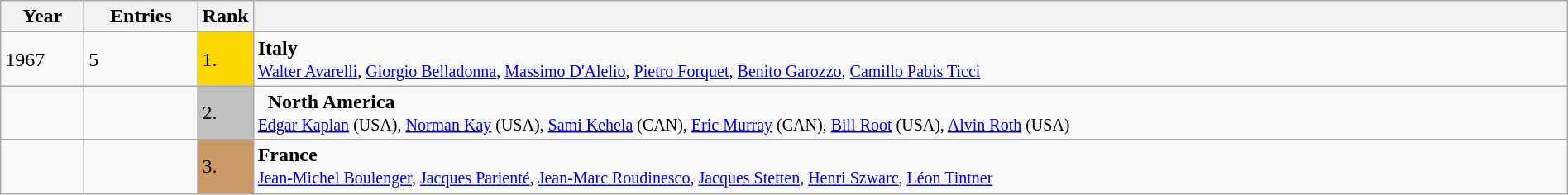<table class="wikitable" style="width:100%;">
<tr>
<th>Year</th>
<th>Entries</th>
<th>Rank</th>
<th></th>
</tr>
<tr>
<td width=60>1967</td>
<td>5</td>
<td style="background:gold; width:30px;">1.</td>
<td> <strong>Italy</strong><br><small><a href='#'>Walter Avarelli</a>, <a href='#'>Giorgio Belladonna</a>, <a href='#'>Massimo D'Alelio</a>, <a href='#'>Pietro Forquet</a>, <a href='#'>Benito Garozzo</a>, <a href='#'>Camillo Pabis Ticci</a></small></td>
</tr>
<tr>
<td></td>
<td></td>
<td style="background:silver;">2.</td>
<td>  <strong>North America</strong><br><small><a href='#'>Edgar Kaplan</a> (USA), <a href='#'>Norman Kay</a> (USA), <a href='#'>Sami Kehela</a> (CAN), <a href='#'>Eric Murray</a> (CAN), <a href='#'>Bill Root</a> (USA), <a href='#'>Alvin Roth</a> (USA)</small></td>
</tr>
<tr>
<td></td>
<td></td>
<td style="background:#c96;">3.</td>
<td> <strong>France</strong><br><small><a href='#'>Jean-Michel Boulenger</a>, <a href='#'>Jacques Parienté</a>, <a href='#'>Jean-Marc Roudinesco</a>, <a href='#'>Jacques Stetten</a>, <a href='#'>Henri Szwarc</a>, <a href='#'>Léon Tintner</a></small></td>
</tr>
</table>
